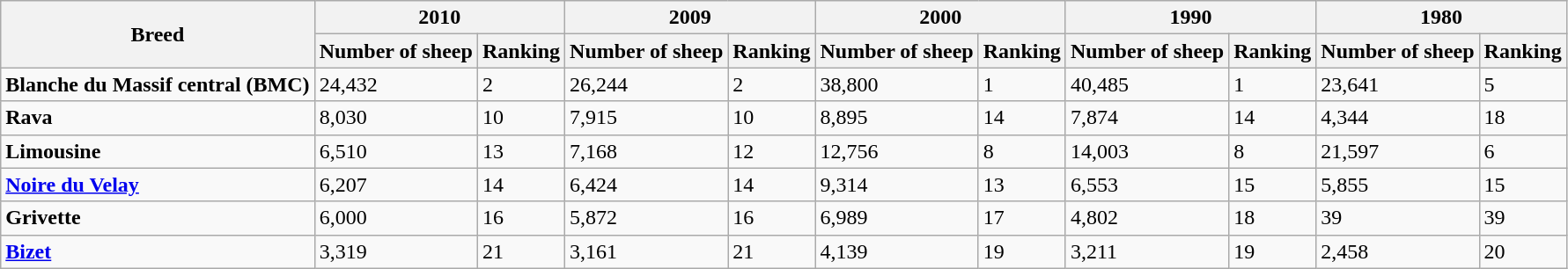<table class="wikitable">
<tr>
<th rowspan="2">Breed</th>
<th colspan="2">2010</th>
<th colspan="2">2009</th>
<th colspan="2">2000</th>
<th colspan="2">1990</th>
<th colspan="2">1980</th>
</tr>
<tr>
<th>Number of sheep</th>
<th>Ranking</th>
<th>Number of sheep</th>
<th>Ranking</th>
<th>Number of sheep</th>
<th>Ranking</th>
<th>Number of sheep</th>
<th>Ranking</th>
<th>Number of sheep</th>
<th>Ranking</th>
</tr>
<tr>
<td><strong>Blanche du Massif central (BMC)</strong></td>
<td>24,432</td>
<td>2</td>
<td>26,244</td>
<td>2</td>
<td>38,800</td>
<td>1</td>
<td>40,485</td>
<td>1</td>
<td>23,641</td>
<td>5</td>
</tr>
<tr>
<td><strong>Rava</strong></td>
<td>8,030</td>
<td>10</td>
<td>7,915</td>
<td>10</td>
<td>8,895</td>
<td>14</td>
<td>7,874</td>
<td>14</td>
<td>4,344</td>
<td>18</td>
</tr>
<tr>
<td><strong>Limousine</strong></td>
<td>6,510</td>
<td>13</td>
<td>7,168</td>
<td>12</td>
<td>12,756</td>
<td>8</td>
<td>14,003</td>
<td>8</td>
<td>21,597</td>
<td>6</td>
</tr>
<tr>
<td><strong><a href='#'>Noire du Velay</a></strong></td>
<td>6,207</td>
<td>14</td>
<td>6,424</td>
<td>14</td>
<td>9,314</td>
<td>13</td>
<td>6,553</td>
<td>15</td>
<td>5,855</td>
<td>15</td>
</tr>
<tr>
<td><strong>Grivette</strong></td>
<td>6,000</td>
<td>16</td>
<td>5,872</td>
<td>16</td>
<td>6,989</td>
<td>17</td>
<td>4,802</td>
<td>18</td>
<td>39</td>
<td>39</td>
</tr>
<tr>
<td><strong><a href='#'>Bizet</a></strong></td>
<td>3,319</td>
<td>21</td>
<td>3,161</td>
<td>21</td>
<td>4,139</td>
<td>19</td>
<td>3,211</td>
<td>19</td>
<td>2,458</td>
<td>20</td>
</tr>
</table>
